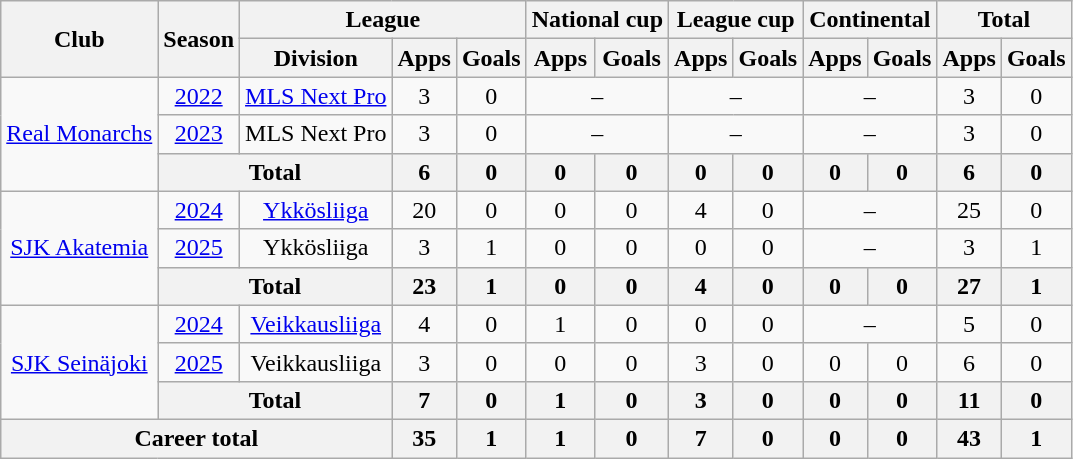<table class="wikitable" style="text-align:center">
<tr>
<th rowspan="2">Club</th>
<th rowspan="2">Season</th>
<th colspan="3">League</th>
<th colspan="2">National cup</th>
<th colspan="2">League cup</th>
<th colspan="2">Continental</th>
<th colspan="2">Total</th>
</tr>
<tr>
<th>Division</th>
<th>Apps</th>
<th>Goals</th>
<th>Apps</th>
<th>Goals</th>
<th>Apps</th>
<th>Goals</th>
<th>Apps</th>
<th>Goals</th>
<th>Apps</th>
<th>Goals</th>
</tr>
<tr>
<td rowspan="3"><a href='#'>Real Monarchs</a></td>
<td><a href='#'>2022</a></td>
<td><a href='#'>MLS Next Pro</a></td>
<td>3</td>
<td>0</td>
<td colspan="2">–</td>
<td colspan="2">–</td>
<td colspan="2">–</td>
<td>3</td>
<td>0</td>
</tr>
<tr>
<td><a href='#'>2023</a></td>
<td>MLS Next Pro</td>
<td>3</td>
<td>0</td>
<td colspan="2">–</td>
<td colspan="2">–</td>
<td colspan="2">–</td>
<td>3</td>
<td>0</td>
</tr>
<tr>
<th colspan="2">Total</th>
<th>6</th>
<th>0</th>
<th>0</th>
<th>0</th>
<th>0</th>
<th>0</th>
<th>0</th>
<th>0</th>
<th>6</th>
<th>0</th>
</tr>
<tr>
<td rowspan=3><a href='#'>SJK Akatemia</a></td>
<td><a href='#'>2024</a></td>
<td><a href='#'>Ykkösliiga</a></td>
<td>20</td>
<td>0</td>
<td>0</td>
<td>0</td>
<td>4</td>
<td>0</td>
<td colspan="2">–</td>
<td>25</td>
<td>0</td>
</tr>
<tr>
<td><a href='#'>2025</a></td>
<td>Ykkösliiga</td>
<td>3</td>
<td>1</td>
<td>0</td>
<td>0</td>
<td>0</td>
<td>0</td>
<td colspan=2>–</td>
<td>3</td>
<td>1</td>
</tr>
<tr>
<th colspan=2>Total</th>
<th>23</th>
<th>1</th>
<th>0</th>
<th>0</th>
<th>4</th>
<th>0</th>
<th>0</th>
<th>0</th>
<th>27</th>
<th>1</th>
</tr>
<tr>
<td rowspan=3><a href='#'>SJK Seinäjoki</a></td>
<td><a href='#'>2024</a></td>
<td><a href='#'>Veikkausliiga</a></td>
<td>4</td>
<td>0</td>
<td>1</td>
<td>0</td>
<td>0</td>
<td>0</td>
<td colspan="2">–</td>
<td>5</td>
<td>0</td>
</tr>
<tr>
<td><a href='#'>2025</a></td>
<td>Veikkausliiga</td>
<td>3</td>
<td>0</td>
<td>0</td>
<td>0</td>
<td>3</td>
<td>0</td>
<td>0</td>
<td>0</td>
<td>6</td>
<td>0</td>
</tr>
<tr>
<th colspan=2>Total</th>
<th>7</th>
<th>0</th>
<th>1</th>
<th>0</th>
<th>3</th>
<th>0</th>
<th>0</th>
<th>0</th>
<th>11</th>
<th>0</th>
</tr>
<tr>
<th colspan="3">Career total</th>
<th>35</th>
<th>1</th>
<th>1</th>
<th>0</th>
<th>7</th>
<th>0</th>
<th>0</th>
<th>0</th>
<th>43</th>
<th>1</th>
</tr>
</table>
